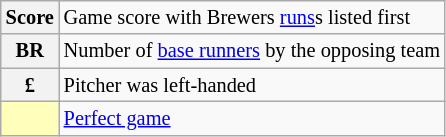<table class="wikitable plainrowheaders" style="font-size:85%">
<tr>
<th scope="row" style="text-align:center"><strong>Score</strong></th>
<td>Game score with Brewers <a href='#'>runs</a>s listed first</td>
</tr>
<tr>
<th scope="row" style="text-align:center"><strong>BR</strong></th>
<td>Number of <a href='#'>base runners</a> by the opposing team</td>
</tr>
<tr>
<th scope="row" style="text-align:center">£</th>
<td>Pitcher was left-handed</td>
</tr>
<tr>
<th scope="row" style="text-align:center; background-color:#ffffbb"></th>
<td><a href='#'>Perfect game</a></td>
</tr>
</table>
